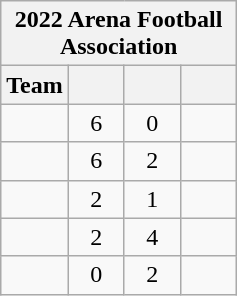<table class="wikitable" style="text-align:center">
<tr>
<th colspan="9" style="vertical-align:middle;">2022 Arena Football Association</th>
</tr>
<tr>
<th width="20">Team</th>
<th width="30"></th>
<th width="30"></th>
<th width="30"></th>
</tr>
<tr>
<td style="text-align:left;"></td>
<td>6</td>
<td>0</td>
<td></td>
</tr>
<tr>
<td style="text-align:left;"></td>
<td>6</td>
<td>2</td>
<td></td>
</tr>
<tr>
<td style="text-align:left;"></td>
<td>2</td>
<td>1</td>
<td></td>
</tr>
<tr>
<td style="text-align:left;"></td>
<td>2</td>
<td>4</td>
<td></td>
</tr>
<tr>
<td style="text-align:left;"></td>
<td>0</td>
<td>2</td>
<td></td>
</tr>
</table>
